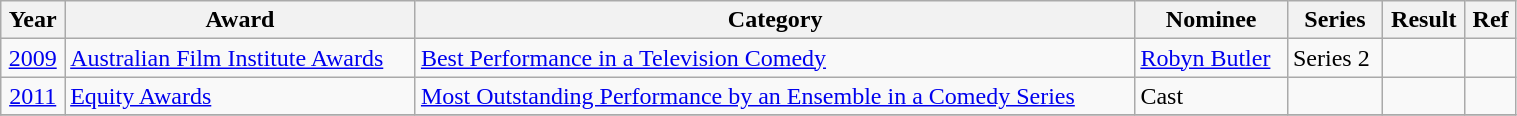<table class="wikitable" width=80%>
<tr>
<th>Year</th>
<th>Award</th>
<th>Category</th>
<th>Nominee</th>
<th>Series</th>
<th>Result</th>
<th>Ref</th>
</tr>
<tr>
<td align="center"><a href='#'>2009</a></td>
<td><a href='#'>Australian Film Institute Awards</a></td>
<td><a href='#'>Best Performance in a Television Comedy</a></td>
<td><a href='#'>Robyn Butler</a></td>
<td>Series 2</td>
<td></td>
<td align="center"></td>
</tr>
<tr>
<td align="center"><a href='#'>2011</a></td>
<td><a href='#'>Equity Awards</a></td>
<td><a href='#'>Most Outstanding Performance by an Ensemble in a Comedy Series</a></td>
<td>Cast</td>
<td></td>
<td></td>
<td align="center"></td>
</tr>
<tr>
</tr>
</table>
